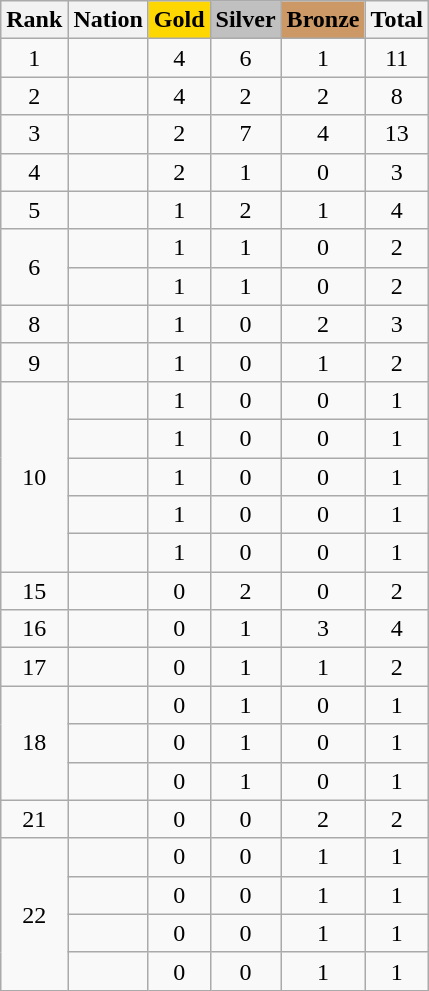<table class="wikitable sortable" style="text-align:center">
<tr>
<th>Rank</th>
<th>Nation</th>
<th style="background-color:gold">Gold</th>
<th style="background-color:silver">Silver</th>
<th style="background-color:#cc9966">Bronze</th>
<th>Total</th>
</tr>
<tr>
<td>1</td>
<td align=left></td>
<td>4</td>
<td>6</td>
<td>1</td>
<td>11</td>
</tr>
<tr>
<td>2</td>
<td align=left></td>
<td>4</td>
<td>2</td>
<td>2</td>
<td>8</td>
</tr>
<tr>
<td>3</td>
<td align=left></td>
<td>2</td>
<td>7</td>
<td>4</td>
<td>13</td>
</tr>
<tr>
<td>4</td>
<td align=left></td>
<td>2</td>
<td>1</td>
<td>0</td>
<td>3</td>
</tr>
<tr>
<td>5</td>
<td align=left></td>
<td>1</td>
<td>2</td>
<td>1</td>
<td>4</td>
</tr>
<tr>
<td rowspan="2">6</td>
<td align=left></td>
<td>1</td>
<td>1</td>
<td>0</td>
<td>2</td>
</tr>
<tr>
<td align=left></td>
<td>1</td>
<td>1</td>
<td>0</td>
<td>2</td>
</tr>
<tr>
<td>8</td>
<td align=left></td>
<td>1</td>
<td>0</td>
<td>2</td>
<td>3</td>
</tr>
<tr>
<td>9</td>
<td align=left></td>
<td>1</td>
<td>0</td>
<td>1</td>
<td>2</td>
</tr>
<tr>
<td rowspan="5">10</td>
<td align=left></td>
<td>1</td>
<td>0</td>
<td>0</td>
<td>1</td>
</tr>
<tr>
<td align=left></td>
<td>1</td>
<td>0</td>
<td>0</td>
<td>1</td>
</tr>
<tr>
<td align=left></td>
<td>1</td>
<td>0</td>
<td>0</td>
<td>1</td>
</tr>
<tr>
<td align=left></td>
<td>1</td>
<td>0</td>
<td>0</td>
<td>1</td>
</tr>
<tr>
<td align=left></td>
<td>1</td>
<td>0</td>
<td>0</td>
<td>1</td>
</tr>
<tr>
<td>15</td>
<td align=left></td>
<td>0</td>
<td>2</td>
<td>0</td>
<td>2</td>
</tr>
<tr>
<td>16</td>
<td align=left></td>
<td>0</td>
<td>1</td>
<td>3</td>
<td>4</td>
</tr>
<tr>
<td>17</td>
<td align=left></td>
<td>0</td>
<td>1</td>
<td>1</td>
<td>2</td>
</tr>
<tr>
<td rowspan="3">18</td>
<td align=left></td>
<td>0</td>
<td>1</td>
<td>0</td>
<td>1</td>
</tr>
<tr>
<td align=left></td>
<td>0</td>
<td>1</td>
<td>0</td>
<td>1</td>
</tr>
<tr>
<td align=left></td>
<td>0</td>
<td>1</td>
<td>0</td>
<td>1</td>
</tr>
<tr>
<td>21</td>
<td align=left></td>
<td>0</td>
<td>0</td>
<td>2</td>
<td>2</td>
</tr>
<tr>
<td rowspan="4">22</td>
<td align=left></td>
<td>0</td>
<td>0</td>
<td>1</td>
<td>1</td>
</tr>
<tr>
<td align=left></td>
<td>0</td>
<td>0</td>
<td>1</td>
<td>1</td>
</tr>
<tr>
<td align=left></td>
<td>0</td>
<td>0</td>
<td>1</td>
<td>1</td>
</tr>
<tr>
<td align=left></td>
<td>0</td>
<td>0</td>
<td>1</td>
<td>1</td>
</tr>
</table>
